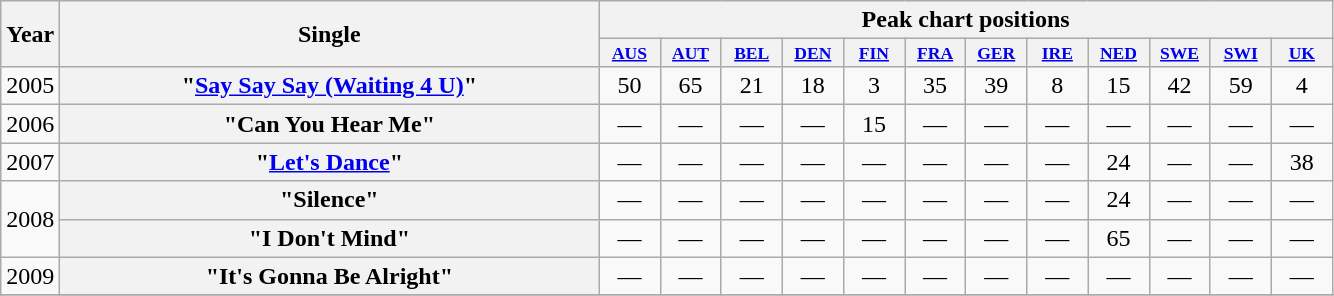<table class="wikitable plainrowheaders" style="text-align:center;">
<tr>
<th rowspan="2">Year</th>
<th rowspan="2" style="width:22em;">Single</th>
<th colspan="12">Peak chart positions</th>
</tr>
<tr style="font-size:small;">
<th style="width:3em;font-size:90%"><a href='#'>AUS</a><br></th>
<th style="width:3em;font-size:90%"><a href='#'>AUT</a><br></th>
<th style="width:3em;font-size:90%"><a href='#'>BEL</a><br></th>
<th style="width:3em;font-size:90%"><a href='#'>DEN</a><br></th>
<th style="width:3em;font-size:90%"><a href='#'>FIN</a><br></th>
<th style="width:3em;font-size:90%"><a href='#'>FRA</a><br></th>
<th style="width:3em;font-size:90%"><a href='#'>GER</a><br></th>
<th style="width:3em;font-size:90%"><a href='#'>IRE</a><br></th>
<th style="width:3em;font-size:90%"><a href='#'>NED</a><br></th>
<th style="width:3em;font-size:90%"><a href='#'>SWE</a><br></th>
<th style="width:3em;font-size:90%"><a href='#'>SWI</a><br></th>
<th style="width:3em;font-size:90%"><a href='#'>UK</a><br></th>
</tr>
<tr>
<td>2005</td>
<th scope="row">"<a href='#'>Say Say Say (Waiting 4 U)</a>"</th>
<td>50</td>
<td>65</td>
<td>21</td>
<td>18</td>
<td>3</td>
<td>35</td>
<td>39</td>
<td>8</td>
<td>15</td>
<td>42</td>
<td>59</td>
<td>4</td>
</tr>
<tr>
<td>2006</td>
<th scope="row">"Can You Hear Me"</th>
<td>—</td>
<td>—</td>
<td>—</td>
<td>—</td>
<td>15</td>
<td>—</td>
<td>—</td>
<td>—</td>
<td>—</td>
<td>—</td>
<td>—</td>
<td>—</td>
</tr>
<tr>
<td>2007</td>
<th scope="row">"<a href='#'>Let's Dance</a>"</th>
<td>—</td>
<td>—</td>
<td>—</td>
<td>—</td>
<td>—</td>
<td>—</td>
<td>—</td>
<td>—</td>
<td>24</td>
<td>—</td>
<td>—</td>
<td>38</td>
</tr>
<tr>
<td rowspan="2">2008</td>
<th scope="row">"Silence"</th>
<td>—</td>
<td>—</td>
<td>—</td>
<td>—</td>
<td>—</td>
<td>—</td>
<td>—</td>
<td>—</td>
<td>24</td>
<td>—</td>
<td>—</td>
<td>—</td>
</tr>
<tr>
<th scope="row">"I Don't Mind"</th>
<td>—</td>
<td>—</td>
<td>—</td>
<td>—</td>
<td>—</td>
<td>—</td>
<td>—</td>
<td>—</td>
<td>65</td>
<td>—</td>
<td>—</td>
<td>—</td>
</tr>
<tr>
<td>2009</td>
<th scope="row">"It's Gonna Be Alright"</th>
<td>—</td>
<td>—</td>
<td>—</td>
<td>—</td>
<td>—</td>
<td>—</td>
<td>—</td>
<td>—</td>
<td>—</td>
<td>—</td>
<td>—</td>
<td>—</td>
</tr>
<tr>
</tr>
</table>
